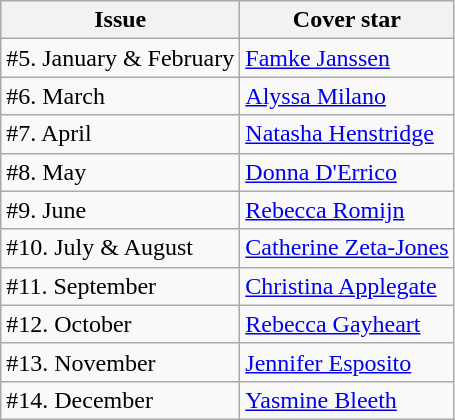<table class="sortable wikitable">
<tr>
<th>Issue</th>
<th>Cover star</th>
</tr>
<tr>
<td>#5. January & February</td>
<td><a href='#'>Famke Janssen</a></td>
</tr>
<tr>
<td>#6. March</td>
<td><a href='#'>Alyssa Milano</a></td>
</tr>
<tr>
<td>#7. April</td>
<td><a href='#'>Natasha Henstridge</a></td>
</tr>
<tr>
<td>#8. May</td>
<td><a href='#'>Donna D'Errico</a></td>
</tr>
<tr>
<td>#9. June</td>
<td><a href='#'>Rebecca Romijn</a></td>
</tr>
<tr>
<td>#10. July & August</td>
<td><a href='#'>Catherine Zeta-Jones</a></td>
</tr>
<tr>
<td>#11. September</td>
<td><a href='#'>Christina Applegate</a></td>
</tr>
<tr>
<td>#12. October</td>
<td><a href='#'>Rebecca Gayheart</a></td>
</tr>
<tr>
<td>#13. November</td>
<td><a href='#'>Jennifer Esposito</a></td>
</tr>
<tr>
<td>#14. December</td>
<td><a href='#'>Yasmine Bleeth</a></td>
</tr>
</table>
